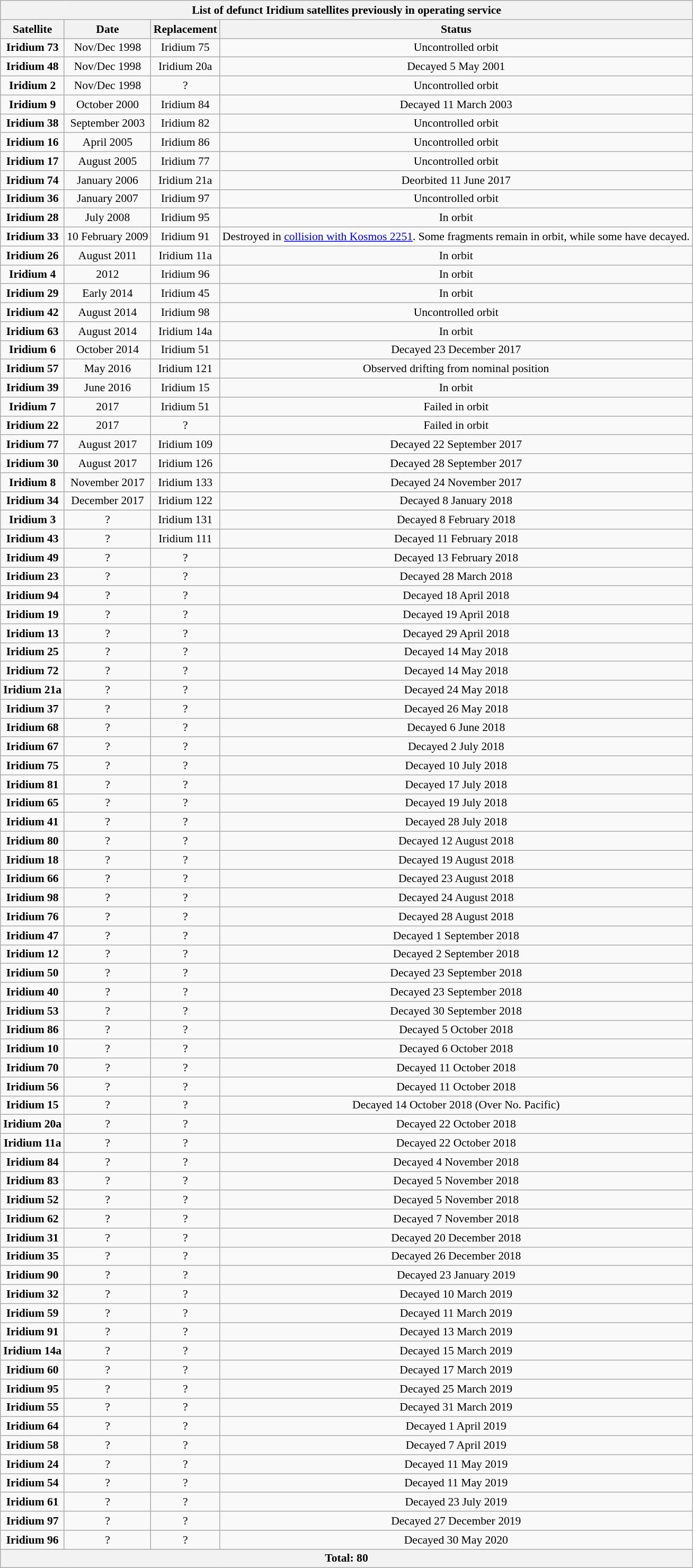<table class="wikitable sortable" style="margin:auto; width:auto; font-size:90%; text-align:center;">
<tr>
<th colspan=4>List of defunct Iridium satellites previously in operating service</th>
</tr>
<tr>
<th>Satellite</th>
<th>Date</th>
<th>Replacement</th>
<th>Status</th>
</tr>
<tr>
<td><strong>Iridium 73</strong></td>
<td>Nov/Dec 1998</td>
<td>Iridium 75</td>
<td>Uncontrolled orbit</td>
</tr>
<tr>
<td><strong>Iridium 48</strong></td>
<td>Nov/Dec 1998</td>
<td>Iridium 20a</td>
<td>Decayed 5 May 2001</td>
</tr>
<tr>
<td><strong>Iridium 2</strong></td>
<td>Nov/Dec 1998</td>
<td>?</td>
<td>Uncontrolled orbit</td>
</tr>
<tr>
<td><strong>Iridium 9</strong></td>
<td>October 2000</td>
<td>Iridium 84</td>
<td>Decayed 11 March 2003</td>
</tr>
<tr>
<td><strong>Iridium 38</strong></td>
<td>September 2003</td>
<td>Iridium 82</td>
<td>Uncontrolled orbit</td>
</tr>
<tr>
<td><strong>Iridium 16</strong></td>
<td>April 2005</td>
<td>Iridium 86</td>
<td>Uncontrolled orbit</td>
</tr>
<tr>
<td><strong>Iridium 17</strong></td>
<td>August 2005</td>
<td>Iridium 77</td>
<td>Uncontrolled orbit</td>
</tr>
<tr>
<td><strong>Iridium 74</strong></td>
<td>January 2006</td>
<td>Iridium 21a</td>
<td>Deorbited 11 June 2017</td>
</tr>
<tr>
<td><strong>Iridium 36</strong></td>
<td>January 2007</td>
<td>Iridium 97</td>
<td>Uncontrolled orbit</td>
</tr>
<tr>
<td><strong>Iridium 28</strong></td>
<td>July 2008</td>
<td>Iridium 95</td>
<td>In orbit</td>
</tr>
<tr>
<td><strong>Iridium 33</strong></td>
<td>10 February 2009</td>
<td>Iridium 91</td>
<td>Destroyed in <a href='#'>collision with Kosmos 2251</a>. Some fragments remain in orbit, while some have decayed.</td>
</tr>
<tr>
<td><strong>Iridium 26</strong></td>
<td>August 2011</td>
<td>Iridium 11a</td>
<td>In orbit</td>
</tr>
<tr>
<td><strong>Iridium 4</strong></td>
<td>2012</td>
<td>Iridium 96</td>
<td>In orbit</td>
</tr>
<tr>
<td><strong>Iridium 29</strong></td>
<td>Early 2014</td>
<td>Iridium 45</td>
<td>In orbit</td>
</tr>
<tr>
<td><strong>Iridium 42</strong></td>
<td>August 2014</td>
<td>Iridium 98</td>
<td>Uncontrolled orbit</td>
</tr>
<tr>
<td><strong>Iridium 63</strong></td>
<td>August 2014</td>
<td>Iridium 14a</td>
<td>In orbit</td>
</tr>
<tr>
<td><strong>Iridium 6</strong></td>
<td>October 2014</td>
<td>Iridium 51</td>
<td>Decayed 23 December 2017</td>
</tr>
<tr>
<td><strong>Iridium 57</strong></td>
<td>May 2016</td>
<td>Iridium 121</td>
<td>Observed drifting from nominal position</td>
</tr>
<tr>
<td><strong>Iridium 39</strong></td>
<td>June 2016</td>
<td>Iridium 15</td>
<td>In orbit</td>
</tr>
<tr>
<td><strong>Iridium 7</strong></td>
<td>2017</td>
<td>Iridium 51</td>
<td>Failed in orbit</td>
</tr>
<tr>
<td><strong>Iridium 22</strong></td>
<td>2017</td>
<td>?</td>
<td>Failed in orbit</td>
</tr>
<tr>
<td><strong>Iridium 77</strong></td>
<td>August 2017</td>
<td>Iridium 109</td>
<td>Decayed 22 September 2017</td>
</tr>
<tr>
<td><strong>Iridium 30</strong></td>
<td>August 2017</td>
<td>Iridium 126</td>
<td>Decayed 28 September 2017</td>
</tr>
<tr>
<td><strong>Iridium 8</strong></td>
<td>November 2017</td>
<td>Iridium 133</td>
<td>Decayed 24 November 2017</td>
</tr>
<tr>
<td><strong>Iridium 34</strong></td>
<td>December 2017</td>
<td>Iridium 122</td>
<td>Decayed 8 January 2018</td>
</tr>
<tr>
<td><strong>Iridium 3</strong></td>
<td>?</td>
<td>Iridium 131</td>
<td>Decayed 8 February 2018</td>
</tr>
<tr>
<td><strong>Iridium 43</strong></td>
<td>?</td>
<td>Iridium 111</td>
<td>Decayed 11 February 2018</td>
</tr>
<tr>
<td><strong>Iridium 49</strong></td>
<td>?</td>
<td>?</td>
<td>Decayed 13 February 2018</td>
</tr>
<tr>
<td><strong>Iridium 23</strong></td>
<td>?</td>
<td>?</td>
<td>Decayed 28 March 2018</td>
</tr>
<tr>
<td><strong>Iridium 94</strong></td>
<td>?</td>
<td>?</td>
<td>Decayed 18 April 2018</td>
</tr>
<tr>
<td><strong>Iridium 19</strong></td>
<td>?</td>
<td>?</td>
<td>Decayed 19 April 2018</td>
</tr>
<tr>
<td><strong>Iridium 13</strong></td>
<td>?</td>
<td>?</td>
<td>Decayed 29 April 2018</td>
</tr>
<tr>
<td><strong>Iridium 25</strong></td>
<td>?</td>
<td>?</td>
<td>Decayed 14 May 2018</td>
</tr>
<tr>
<td><strong>Iridium 72</strong></td>
<td>?</td>
<td>?</td>
<td>Decayed 14 May 2018</td>
</tr>
<tr>
<td><strong>Iridium 21a</strong></td>
<td>?</td>
<td>?</td>
<td>Decayed 24 May 2018</td>
</tr>
<tr>
<td><strong>Iridium 37</strong></td>
<td>?</td>
<td>?</td>
<td>Decayed 26 May 2018</td>
</tr>
<tr>
<td><strong>Iridium 68</strong></td>
<td>?</td>
<td>?</td>
<td>Decayed 6 June 2018</td>
</tr>
<tr>
<td><strong>Iridium 67</strong></td>
<td>?</td>
<td>?</td>
<td>Decayed 2 July 2018</td>
</tr>
<tr>
<td><strong>Iridium 75</strong></td>
<td>?</td>
<td>?</td>
<td>Decayed 10 July 2018</td>
</tr>
<tr>
<td><strong>Iridium 81</strong></td>
<td>?</td>
<td>?</td>
<td>Decayed 17 July 2018</td>
</tr>
<tr>
<td><strong>Iridium 65</strong></td>
<td>?</td>
<td>?</td>
<td>Decayed 19 July 2018</td>
</tr>
<tr>
<td><strong>Iridium 41</strong></td>
<td>?</td>
<td>?</td>
<td>Decayed 28 July 2018</td>
</tr>
<tr>
<td><strong>Iridium 80</strong></td>
<td>?</td>
<td>?</td>
<td>Decayed 12 August 2018</td>
</tr>
<tr>
<td><strong>Iridium 18</strong></td>
<td>?</td>
<td>?</td>
<td>Decayed 19 August 2018</td>
</tr>
<tr>
<td><strong>Iridium 66</strong></td>
<td>?</td>
<td>?</td>
<td>Decayed 23 August 2018</td>
</tr>
<tr>
<td><strong>Iridium 98</strong></td>
<td>?</td>
<td>?</td>
<td>Decayed 24 August 2018</td>
</tr>
<tr>
<td><strong>Iridium 76</strong></td>
<td>?</td>
<td>?</td>
<td>Decayed 28 August 2018</td>
</tr>
<tr>
<td><strong>Iridium 47</strong></td>
<td>?</td>
<td>?</td>
<td>Decayed 1 September 2018</td>
</tr>
<tr>
<td><strong>Iridium 12</strong></td>
<td>?</td>
<td>?</td>
<td>Decayed 2 September 2018</td>
</tr>
<tr>
<td><strong>Iridium 50</strong></td>
<td>?</td>
<td>?</td>
<td>Decayed 23 September 2018</td>
</tr>
<tr>
<td><strong>Iridium 40</strong></td>
<td>?</td>
<td>?</td>
<td>Decayed 23 September 2018</td>
</tr>
<tr>
<td><strong>Iridium 53</strong></td>
<td>?</td>
<td>?</td>
<td>Decayed 30 September 2018</td>
</tr>
<tr>
<td><strong>Iridium 86</strong></td>
<td>?</td>
<td>?</td>
<td>Decayed 5 October 2018</td>
</tr>
<tr>
<td><strong>Iridium 10</strong></td>
<td>?</td>
<td>?</td>
<td>Decayed 6 October 2018</td>
</tr>
<tr>
<td><strong>Iridium 70</strong></td>
<td>?</td>
<td>?</td>
<td>Decayed 11 October 2018</td>
</tr>
<tr>
<td><strong>Iridium 56</strong></td>
<td>?</td>
<td>?</td>
<td>Decayed 11 October 2018</td>
</tr>
<tr>
<td><strong>Iridium 15</strong></td>
<td>?</td>
<td>?</td>
<td>Decayed 14 October 2018 (Over No. Pacific)</td>
</tr>
<tr>
<td><strong>Iridium 20a</strong></td>
<td>?</td>
<td>?</td>
<td>Decayed 22 October 2018</td>
</tr>
<tr>
<td><strong>Iridium 11a</strong></td>
<td>?</td>
<td>?</td>
<td>Decayed 22 October 2018</td>
</tr>
<tr>
<td><strong>Iridium 84</strong></td>
<td>?</td>
<td>?</td>
<td>Decayed 4 November 2018</td>
</tr>
<tr>
<td><strong>Iridium 83</strong></td>
<td>?</td>
<td>?</td>
<td>Decayed 5 November 2018</td>
</tr>
<tr>
<td><strong>Iridium 52</strong></td>
<td>?</td>
<td>?</td>
<td>Decayed 5 November 2018</td>
</tr>
<tr>
<td><strong>Iridium 62</strong></td>
<td>?</td>
<td>?</td>
<td>Decayed 7 November 2018</td>
</tr>
<tr>
<td><strong>Iridium 31</strong></td>
<td>?</td>
<td>?</td>
<td>Decayed 20 December 2018</td>
</tr>
<tr>
<td><strong>Iridium 35</strong></td>
<td>?</td>
<td>?</td>
<td>Decayed 26 December 2018</td>
</tr>
<tr>
<td><strong>Iridium 90</strong></td>
<td>?</td>
<td>?</td>
<td>Decayed 23 January 2019</td>
</tr>
<tr>
<td><strong>Iridium 32</strong></td>
<td>?</td>
<td>?</td>
<td>Decayed 10 March 2019</td>
</tr>
<tr>
<td><strong>Iridium 59</strong></td>
<td>?</td>
<td>?</td>
<td>Decayed 11 March 2019</td>
</tr>
<tr>
<td><strong>Iridium 91</strong></td>
<td>?</td>
<td>?</td>
<td>Decayed 13 March 2019</td>
</tr>
<tr>
<td><strong>Iridium 14a</strong></td>
<td>?</td>
<td>?</td>
<td>Decayed 15 March 2019</td>
</tr>
<tr>
<td><strong>Iridium 60</strong></td>
<td>?</td>
<td>?</td>
<td>Decayed 17 March 2019</td>
</tr>
<tr>
<td><strong>Iridium 95</strong></td>
<td>?</td>
<td>?</td>
<td>Decayed 25 March 2019</td>
</tr>
<tr>
<td><strong>Iridium 55</strong></td>
<td>?</td>
<td>?</td>
<td>Decayed 31 March 2019</td>
</tr>
<tr>
<td><strong>Iridium 64</strong></td>
<td>?</td>
<td>?</td>
<td>Decayed 1 April 2019</td>
</tr>
<tr>
<td><strong>Iridium 58</strong></td>
<td>?</td>
<td>?</td>
<td>Decayed 7 April 2019</td>
</tr>
<tr>
<td><strong>Iridium 24</strong></td>
<td>?</td>
<td>?</td>
<td>Decayed 11 May 2019</td>
</tr>
<tr>
<td><strong>Iridium 54</strong></td>
<td>?</td>
<td>?</td>
<td>Decayed 11 May 2019</td>
</tr>
<tr>
<td><strong>Iridium 61</strong></td>
<td>?</td>
<td>?</td>
<td>Decayed 23 July 2019</td>
</tr>
<tr>
<td><strong>Iridium 97</strong></td>
<td>?</td>
<td>?</td>
<td>Decayed 27 December 2019</td>
</tr>
<tr>
<td><strong>Iridium 96</strong></td>
<td>?</td>
<td>?</td>
<td>Decayed 30 May 2020</td>
</tr>
<tr>
<th colspan=4>Total: 80</th>
</tr>
</table>
